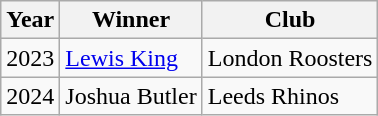<table class="wikitable">
<tr>
<th>Year</th>
<th>Winner</th>
<th>Club</th>
</tr>
<tr>
<td>2023</td>
<td> <a href='#'>Lewis King</a></td>
<td>London Roosters</td>
</tr>
<tr>
<td>2024</td>
<td> Joshua Butler</td>
<td>Leeds Rhinos</td>
</tr>
</table>
